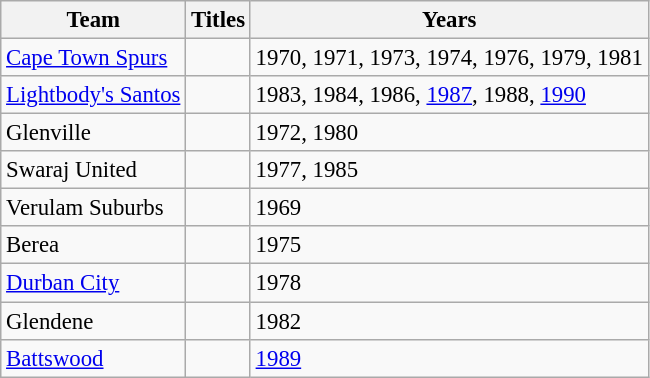<table class="wikitable sortable" style="text-align: left; font-size:95%;">
<tr>
<th>Team</th>
<th>Titles</th>
<th>Years</th>
</tr>
<tr>
<td><a href='#'>Cape Town Spurs</a></td>
<td></td>
<td>1970, 1971, 1973, 1974, 1976, 1979, 1981</td>
</tr>
<tr>
<td><a href='#'>Lightbody's Santos</a></td>
<td></td>
<td>1983, 1984, 1986, <a href='#'>1987</a>, 1988, <a href='#'>1990</a></td>
</tr>
<tr>
<td>Glenville</td>
<td></td>
<td>1972, 1980</td>
</tr>
<tr>
<td>Swaraj United</td>
<td></td>
<td>1977, 1985</td>
</tr>
<tr>
<td>Verulam Suburbs</td>
<td></td>
<td>1969</td>
</tr>
<tr>
<td>Berea</td>
<td></td>
<td>1975</td>
</tr>
<tr>
<td><a href='#'>Durban City</a></td>
<td></td>
<td>1978</td>
</tr>
<tr>
<td>Glendene</td>
<td></td>
<td>1982</td>
</tr>
<tr>
<td><a href='#'>Battswood</a></td>
<td></td>
<td><a href='#'>1989</a></td>
</tr>
</table>
